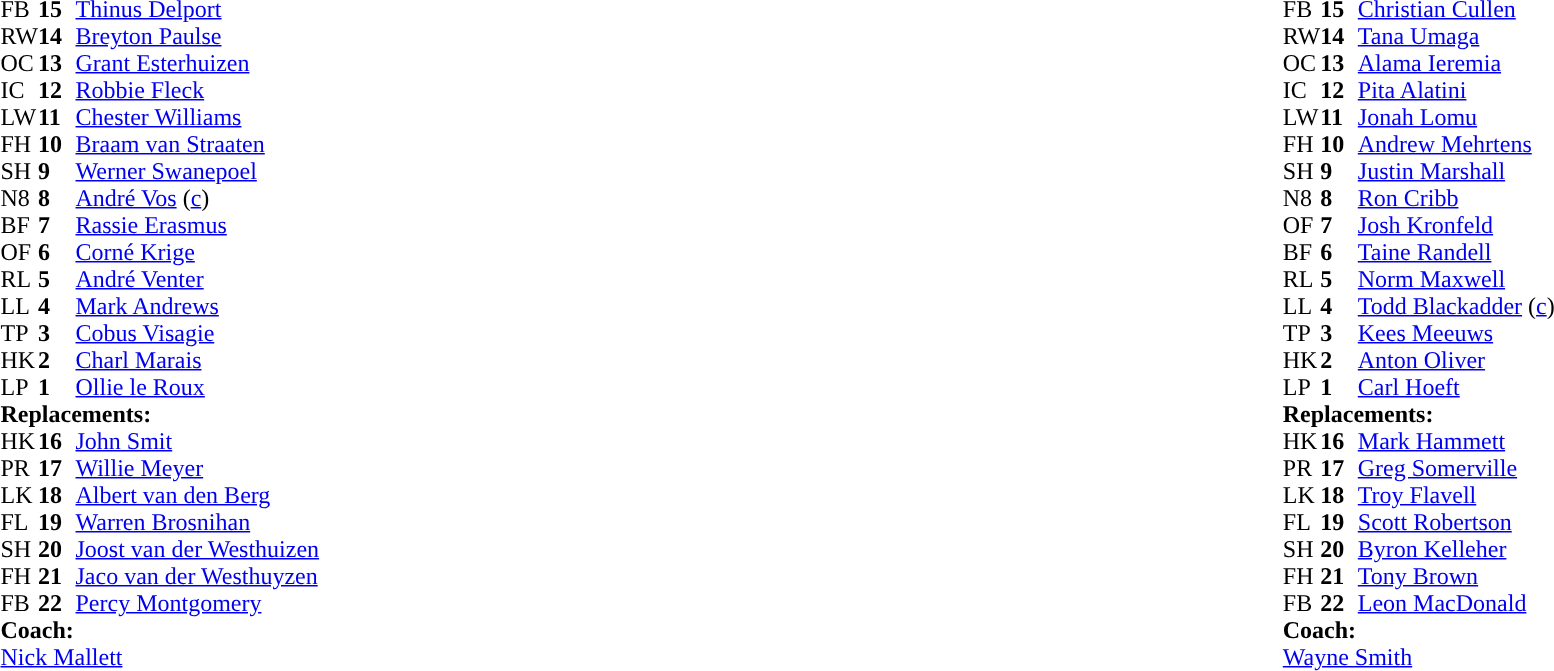<table style="width:100%">
<tr>
<td style="vertical-align:top;width:50%"><br><table cellspacing="0" cellpadding="0">
<tr>
<th width="25"></th>
<th width="25"></th>
</tr>
<tr>
<td>FB</td>
<td><strong>15</strong></td>
<td><a href='#'>Thinus Delport</a></td>
</tr>
<tr>
<td>RW</td>
<td><strong>14</strong></td>
<td><a href='#'>Breyton Paulse</a></td>
</tr>
<tr>
<td>OC</td>
<td><strong>13</strong></td>
<td><a href='#'>Grant Esterhuizen</a></td>
</tr>
<tr>
<td>IC</td>
<td><strong>12</strong></td>
<td><a href='#'>Robbie Fleck</a></td>
</tr>
<tr>
<td>LW</td>
<td><strong>11</strong></td>
<td><a href='#'>Chester Williams</a></td>
</tr>
<tr>
<td>FH</td>
<td><strong>10</strong></td>
<td><a href='#'>Braam van Straaten</a></td>
</tr>
<tr>
<td>SH</td>
<td><strong>9</strong></td>
<td><a href='#'>Werner Swanepoel</a></td>
</tr>
<tr>
<td>N8</td>
<td><strong>8</strong></td>
<td><a href='#'>André Vos</a> (<a href='#'>c</a>)</td>
</tr>
<tr>
<td>BF</td>
<td><strong>7</strong></td>
<td><a href='#'>Rassie Erasmus</a></td>
</tr>
<tr>
<td>OF</td>
<td><strong>6</strong></td>
<td><a href='#'>Corné Krige</a></td>
</tr>
<tr>
<td>RL</td>
<td><strong>5</strong></td>
<td><a href='#'>André Venter</a></td>
</tr>
<tr>
<td>LL</td>
<td><strong>4</strong></td>
<td><a href='#'>Mark Andrews</a></td>
</tr>
<tr>
<td>TP</td>
<td><strong>3</strong></td>
<td><a href='#'>Cobus Visagie</a></td>
</tr>
<tr>
<td>HK</td>
<td><strong>2</strong></td>
<td><a href='#'>Charl Marais</a></td>
</tr>
<tr>
<td>LP</td>
<td><strong>1</strong></td>
<td><a href='#'>Ollie le Roux</a></td>
</tr>
<tr>
<td colspan="3"><strong>Replacements:</strong></td>
</tr>
<tr>
<td>HK</td>
<td><strong>16</strong></td>
<td><a href='#'>John Smit</a></td>
</tr>
<tr>
<td>PR</td>
<td><strong>17</strong></td>
<td><a href='#'>Willie Meyer</a></td>
</tr>
<tr>
<td>LK</td>
<td><strong>18</strong></td>
<td><a href='#'>Albert van den Berg</a></td>
</tr>
<tr>
<td>FL</td>
<td><strong>19</strong></td>
<td><a href='#'>Warren Brosnihan</a></td>
</tr>
<tr>
<td>SH</td>
<td><strong>20</strong></td>
<td><a href='#'>Joost van der Westhuizen</a></td>
</tr>
<tr>
<td>FH</td>
<td><strong>21</strong></td>
<td><a href='#'>Jaco van der Westhuyzen</a></td>
</tr>
<tr>
<td>FB</td>
<td><strong>22</strong></td>
<td><a href='#'>Percy Montgomery</a></td>
</tr>
<tr>
<td colspan="3"><strong>Coach:</strong></td>
</tr>
<tr>
<td colspan="3"> <a href='#'>Nick Mallett</a></td>
</tr>
</table>
</td>
<td style="vertical-align:top"></td>
<td style="vertical-align:top;width:50%"><br><table cellspacing="0" cellpadding="0" style="margin:auto">
<tr>
<th width="25"></th>
<th width="25"></th>
</tr>
<tr>
<td>FB</td>
<td><strong>15</strong></td>
<td><a href='#'>Christian Cullen</a></td>
</tr>
<tr>
<td>RW</td>
<td><strong>14</strong></td>
<td><a href='#'>Tana Umaga</a></td>
</tr>
<tr>
<td>OC</td>
<td><strong>13</strong></td>
<td><a href='#'>Alama Ieremia</a></td>
</tr>
<tr>
<td>IC</td>
<td><strong>12</strong></td>
<td><a href='#'>Pita Alatini</a></td>
</tr>
<tr>
<td>LW</td>
<td><strong>11</strong></td>
<td><a href='#'>Jonah Lomu</a></td>
</tr>
<tr>
<td>FH</td>
<td><strong>10</strong></td>
<td><a href='#'>Andrew Mehrtens</a></td>
</tr>
<tr>
<td>SH</td>
<td><strong>9</strong></td>
<td><a href='#'>Justin Marshall</a></td>
</tr>
<tr>
<td>N8</td>
<td><strong>8</strong></td>
<td><a href='#'>Ron Cribb</a></td>
</tr>
<tr>
<td>OF</td>
<td><strong>7</strong></td>
<td><a href='#'>Josh Kronfeld</a></td>
</tr>
<tr>
<td>BF</td>
<td><strong>6</strong></td>
<td><a href='#'>Taine Randell</a></td>
</tr>
<tr>
<td>RL</td>
<td><strong>5</strong></td>
<td><a href='#'>Norm Maxwell</a></td>
</tr>
<tr>
<td>LL</td>
<td><strong>4</strong></td>
<td><a href='#'>Todd Blackadder</a> (<a href='#'>c</a>)</td>
</tr>
<tr>
<td>TP</td>
<td><strong>3</strong></td>
<td><a href='#'>Kees Meeuws</a></td>
</tr>
<tr>
<td>HK</td>
<td><strong>2</strong></td>
<td><a href='#'>Anton Oliver</a></td>
</tr>
<tr>
<td>LP</td>
<td><strong>1</strong></td>
<td><a href='#'>Carl Hoeft</a></td>
</tr>
<tr>
<td colspan="3"><strong>Replacements:</strong></td>
</tr>
<tr>
<td>HK</td>
<td><strong>16</strong></td>
<td><a href='#'>Mark Hammett</a></td>
</tr>
<tr>
<td>PR</td>
<td><strong>17</strong></td>
<td><a href='#'>Greg Somerville</a></td>
</tr>
<tr>
<td>LK</td>
<td><strong>18</strong></td>
<td><a href='#'>Troy Flavell</a></td>
</tr>
<tr>
<td>FL</td>
<td><strong>19</strong></td>
<td><a href='#'>Scott Robertson</a></td>
</tr>
<tr>
<td>SH</td>
<td><strong>20</strong></td>
<td><a href='#'>Byron Kelleher</a></td>
</tr>
<tr>
<td>FH</td>
<td><strong>21</strong></td>
<td><a href='#'>Tony Brown</a></td>
</tr>
<tr>
<td>FB</td>
<td><strong>22</strong></td>
<td><a href='#'>Leon MacDonald</a></td>
</tr>
<tr>
<td colspan="3"><strong>Coach:</strong></td>
</tr>
<tr>
<td colspan="3"> <a href='#'>Wayne Smith</a></td>
</tr>
</table>
</td>
</tr>
</table>
